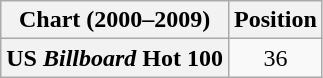<table class="wikitable plainrowheaders" style="text-align:center">
<tr>
<th scope="col">Chart (2000–2009)</th>
<th scope="col">Position</th>
</tr>
<tr>
<th scope="row">US <em>Billboard</em> Hot 100</th>
<td>36</td>
</tr>
</table>
